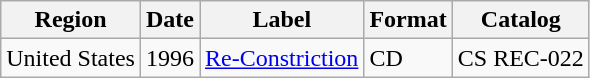<table class="wikitable">
<tr>
<th>Region</th>
<th>Date</th>
<th>Label</th>
<th>Format</th>
<th>Catalog</th>
</tr>
<tr>
<td>United States</td>
<td>1996</td>
<td><a href='#'>Re-Constriction</a></td>
<td>CD</td>
<td>CS REC-022</td>
</tr>
</table>
